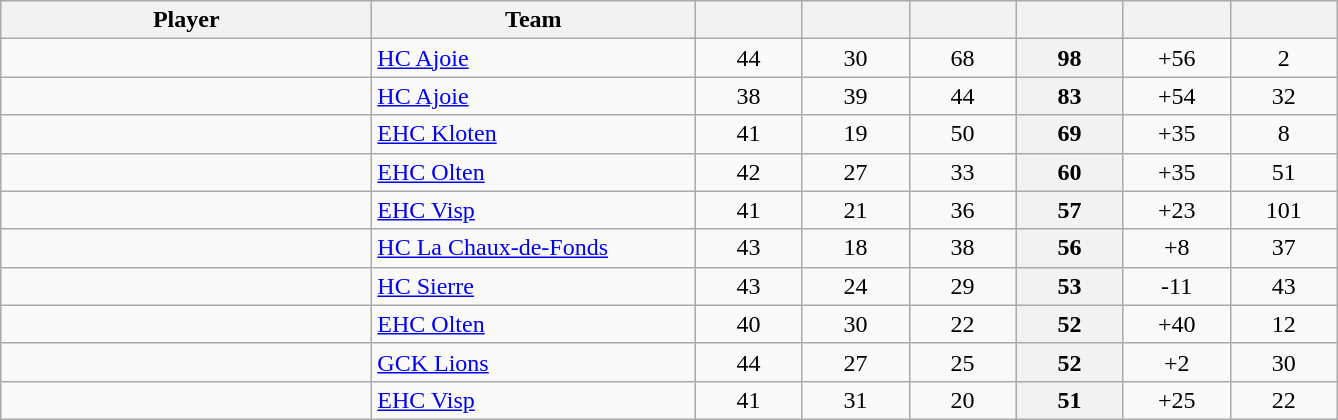<table class="wikitable sortable" style="text-align: center">
<tr>
<th style="width: 15em;">Player</th>
<th style="width: 13em;">Team</th>
<th style="width: 4em;"></th>
<th style="width: 4em;"></th>
<th style="width: 4em;"></th>
<th style="width: 4em;"></th>
<th style="width: 4em;"></th>
<th style="width: 4em;"></th>
</tr>
<tr>
<td style="text-align:left;"> </td>
<td style="text-align:left;"><a href='#'>HC Ajoie</a></td>
<td>44</td>
<td>30</td>
<td>68</td>
<th>98</th>
<td>+56</td>
<td>2</td>
</tr>
<tr>
<td style="text-align:left;"> </td>
<td style="text-align:left;"><a href='#'>HC Ajoie</a></td>
<td>38</td>
<td>39</td>
<td>44</td>
<th>83</th>
<td>+54</td>
<td>32</td>
</tr>
<tr>
<td style="text-align:left;"> </td>
<td style="text-align:left;"><a href='#'>EHC Kloten</a></td>
<td>41</td>
<td>19</td>
<td>50</td>
<th>69</th>
<td>+35</td>
<td>8</td>
</tr>
<tr>
<td style="text-align:left;"> </td>
<td style="text-align:left;"><a href='#'>EHC Olten</a></td>
<td>42</td>
<td>27</td>
<td>33</td>
<th>60</th>
<td>+35</td>
<td>51</td>
</tr>
<tr>
<td style="text-align:left;"> </td>
<td style="text-align:left;"><a href='#'>EHC Visp</a></td>
<td>41</td>
<td>21</td>
<td>36</td>
<th>57</th>
<td>+23</td>
<td>101</td>
</tr>
<tr>
<td style="text-align:left;"> </td>
<td style="text-align:left;"><a href='#'>HC La Chaux-de-Fonds</a></td>
<td>43</td>
<td>18</td>
<td>38</td>
<th>56</th>
<td>+8</td>
<td>37</td>
</tr>
<tr>
<td style="text-align:left;"> </td>
<td style="text-align:left;"><a href='#'>HC Sierre</a></td>
<td>43</td>
<td>24</td>
<td>29</td>
<th>53</th>
<td>-11</td>
<td>43</td>
</tr>
<tr>
<td style="text-align:left;"> </td>
<td style="text-align:left;"><a href='#'>EHC Olten</a></td>
<td>40</td>
<td>30</td>
<td>22</td>
<th>52</th>
<td>+40</td>
<td>12</td>
</tr>
<tr>
<td style="text-align:left;"> </td>
<td style="text-align:left;"><a href='#'>GCK Lions</a></td>
<td>44</td>
<td>27</td>
<td>25</td>
<th>52</th>
<td>+2</td>
<td>30</td>
</tr>
<tr>
<td style="text-align:left;"> </td>
<td style="text-align:left;"><a href='#'>EHC Visp</a></td>
<td>41</td>
<td>31</td>
<td>20</td>
<th>51</th>
<td>+25</td>
<td>22</td>
</tr>
</table>
